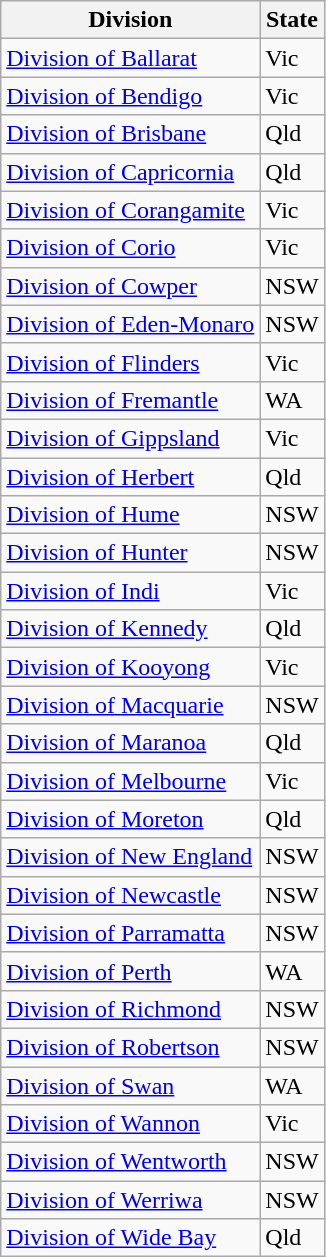<table class="wikitable sortable">
<tr>
<th>Division</th>
<th>State</th>
</tr>
<tr>
<td><a href='#'>Division of Ballarat</a></td>
<td>Vic</td>
</tr>
<tr>
<td><a href='#'>Division of Bendigo</a></td>
<td>Vic</td>
</tr>
<tr>
<td><a href='#'>Division of Brisbane</a></td>
<td>Qld</td>
</tr>
<tr>
<td><a href='#'>Division of Capricornia</a></td>
<td>Qld</td>
</tr>
<tr>
<td><a href='#'>Division of Corangamite</a></td>
<td>Vic</td>
</tr>
<tr>
<td><a href='#'>Division of Corio</a></td>
<td>Vic</td>
</tr>
<tr>
<td><a href='#'>Division of Cowper</a></td>
<td>NSW</td>
</tr>
<tr>
<td><a href='#'>Division of Eden-Monaro</a></td>
<td>NSW</td>
</tr>
<tr>
<td><a href='#'>Division of Flinders</a></td>
<td>Vic</td>
</tr>
<tr>
<td><a href='#'>Division of Fremantle</a></td>
<td>WA</td>
</tr>
<tr>
<td><a href='#'>Division of Gippsland</a></td>
<td>Vic</td>
</tr>
<tr>
<td><a href='#'>Division of Herbert</a></td>
<td>Qld</td>
</tr>
<tr>
<td><a href='#'>Division of Hume</a></td>
<td>NSW</td>
</tr>
<tr>
<td><a href='#'>Division of Hunter</a></td>
<td>NSW</td>
</tr>
<tr>
<td><a href='#'>Division of Indi</a></td>
<td>Vic</td>
</tr>
<tr>
<td><a href='#'>Division of Kennedy</a></td>
<td>Qld</td>
</tr>
<tr>
<td><a href='#'>Division of Kooyong</a></td>
<td>Vic</td>
</tr>
<tr>
<td><a href='#'>Division of Macquarie</a></td>
<td>NSW</td>
</tr>
<tr>
<td><a href='#'>Division of Maranoa</a></td>
<td>Qld</td>
</tr>
<tr>
<td><a href='#'>Division of Melbourne</a></td>
<td>Vic</td>
</tr>
<tr>
<td><a href='#'>Division of Moreton</a></td>
<td>Qld</td>
</tr>
<tr>
<td><a href='#'>Division of New England</a></td>
<td>NSW</td>
</tr>
<tr>
<td><a href='#'>Division of Newcastle</a></td>
<td>NSW</td>
</tr>
<tr>
<td><a href='#'>Division of Parramatta</a></td>
<td>NSW</td>
</tr>
<tr>
<td><a href='#'>Division of Perth</a></td>
<td>WA</td>
</tr>
<tr>
<td><a href='#'>Division of Richmond</a></td>
<td>NSW</td>
</tr>
<tr>
<td><a href='#'>Division of Robertson</a></td>
<td>NSW</td>
</tr>
<tr>
<td><a href='#'>Division of Swan</a></td>
<td>WA</td>
</tr>
<tr>
<td><a href='#'>Division of Wannon</a></td>
<td>Vic</td>
</tr>
<tr>
<td><a href='#'>Division of Wentworth</a></td>
<td>NSW</td>
</tr>
<tr>
<td><a href='#'>Division of Werriwa</a></td>
<td>NSW</td>
</tr>
<tr>
<td><a href='#'>Division of Wide Bay</a></td>
<td>Qld</td>
</tr>
</table>
